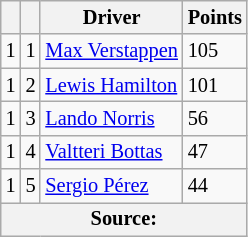<table class="wikitable" style="font-size: 85%;">
<tr>
<th scope="col"></th>
<th scope="col"></th>
<th scope="col">Driver</th>
<th scope="col">Points</th>
</tr>
<tr>
<td align="left"> 1</td>
<td align="center">1</td>
<td> <a href='#'>Max Verstappen</a></td>
<td align="left">105</td>
</tr>
<tr>
<td align="left"> 1</td>
<td align="center">2</td>
<td> <a href='#'>Lewis Hamilton</a></td>
<td align="left">101</td>
</tr>
<tr>
<td align="left"> 1</td>
<td align="center">3</td>
<td> <a href='#'>Lando Norris</a></td>
<td align="left">56</td>
</tr>
<tr>
<td align="left"> 1</td>
<td align="center">4</td>
<td> <a href='#'>Valtteri Bottas</a></td>
<td align="left">47</td>
</tr>
<tr>
<td align="left"> 1</td>
<td align="center">5</td>
<td> <a href='#'>Sergio Pérez</a></td>
<td align="left">44</td>
</tr>
<tr>
<th colspan=4>Source:</th>
</tr>
</table>
